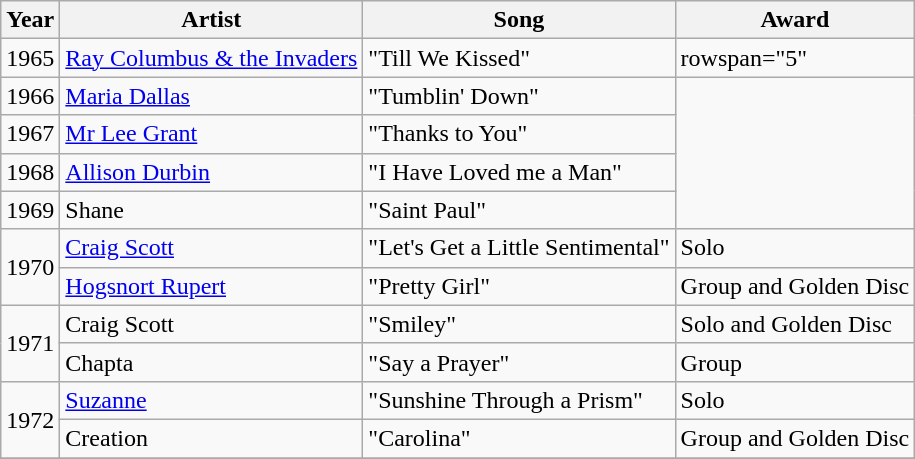<table class="wikitable">
<tr>
<th>Year</th>
<th>Artist</th>
<th>Song</th>
<th>Award</th>
</tr>
<tr>
<td>1965</td>
<td><a href='#'>Ray Columbus & the Invaders</a></td>
<td>"Till We Kissed"</td>
<td>rowspan="5" </td>
</tr>
<tr>
<td>1966</td>
<td><a href='#'>Maria Dallas</a></td>
<td>"Tumblin' Down"</td>
</tr>
<tr>
<td>1967</td>
<td><a href='#'>Mr Lee Grant</a></td>
<td>"Thanks to You"</td>
</tr>
<tr>
<td>1968</td>
<td><a href='#'>Allison Durbin</a></td>
<td>"I Have Loved me a Man"</td>
</tr>
<tr>
<td>1969</td>
<td>Shane</td>
<td>"Saint Paul"</td>
</tr>
<tr>
<td rowspan=2>1970</td>
<td><a href='#'>Craig Scott</a></td>
<td>"Let's Get a Little Sentimental"</td>
<td>Solo</td>
</tr>
<tr>
<td><a href='#'>Hogsnort Rupert</a></td>
<td>"Pretty Girl"</td>
<td>Group and Golden Disc</td>
</tr>
<tr>
<td rowspan=2>1971</td>
<td>Craig Scott</td>
<td>"Smiley"</td>
<td>Solo and Golden Disc</td>
</tr>
<tr>
<td>Chapta</td>
<td>"Say a Prayer"</td>
<td>Group</td>
</tr>
<tr>
<td rowspan=2>1972</td>
<td><a href='#'>Suzanne</a></td>
<td>"Sunshine Through a Prism"</td>
<td>Solo</td>
</tr>
<tr>
<td>Creation</td>
<td>"Carolina"</td>
<td>Group and Golden Disc</td>
</tr>
<tr>
</tr>
</table>
